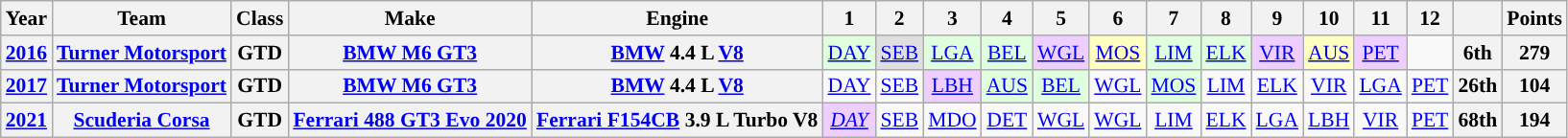<table class="wikitable" style="text-align:center; font-size:90%">
<tr>
<th>Year</th>
<th>Team</th>
<th>Class</th>
<th>Make</th>
<th>Engine</th>
<th>1</th>
<th>2</th>
<th>3</th>
<th>4</th>
<th>5</th>
<th>6</th>
<th>7</th>
<th>8</th>
<th>9</th>
<th>10</th>
<th>11</th>
<th>12</th>
<th></th>
<th>Points</th>
</tr>
<tr>
<th><a href='#'>2016</a></th>
<th><a href='#'>Turner Motorsport</a></th>
<th>GTD</th>
<th><a href='#'>BMW M6 GT3</a></th>
<th><a href='#'>BMW</a> 4.4 L <a href='#'>V8</a></th>
<td style="background:#DFFFDF;"><a href='#'>DAY</a><br></td>
<td style="background:#DFDFDF;”"><a href='#'>SEB</a><br></td>
<td style="background:#DFFFDF;"><a href='#'>LGA</a><br></td>
<td style="background:#DFFFDF;"><a href='#'>BEL</a><br></td>
<td style="background:#EFCFFF;"><a href='#'>WGL</a><br></td>
<td style="background:#FFFFBF;”"><a href='#'>MOS</a><br></td>
<td style="background:#DFFFDF;"><a href='#'>LIM</a><br></td>
<td style="background:#DFFFDF;"><a href='#'>ELK</a><br></td>
<td style="background:#EFCFFF;"><a href='#'>VIR</a><br></td>
<td style="background:#FFFFBF;”"><a href='#'>AUS</a><br></td>
<td style="background:#EFCFFF;"><a href='#'>PET</a><br></td>
<td></td>
<th>6th</th>
<th>279</th>
</tr>
<tr>
<th><a href='#'>2017</a></th>
<th><a href='#'>Turner Motorsport</a></th>
<th>GTD</th>
<th><a href='#'>BMW M6 GT3</a></th>
<th><a href='#'>BMW</a> 4.4 L <a href='#'>V8</a></th>
<td><a href='#'>DAY</a></td>
<td><a href='#'>SEB</a></td>
<td style="background:#EFCFFF;"><a href='#'>LBH</a><br></td>
<td style="background:#DFFFDF;"><a href='#'>AUS</a><br></td>
<td style="background:#DFFFDF;"><a href='#'>BEL</a><br></td>
<td><a href='#'>WGL</a></td>
<td style="background:#DFFFDF;"><a href='#'>MOS</a><br></td>
<td><a href='#'>LIM</a></td>
<td><a href='#'>ELK</a></td>
<td><a href='#'>VIR</a></td>
<td><a href='#'>LGA</a></td>
<td><a href='#'>PET</a></td>
<th>26th</th>
<th>104</th>
</tr>
<tr>
<th><a href='#'>2021</a></th>
<th><a href='#'>Scuderia Corsa</a></th>
<th>GTD</th>
<th><a href='#'>Ferrari 488 GT3 Evo 2020</a></th>
<th><a href='#'>Ferrari F154CB</a> 3.9 L Turbo V8</th>
<td style="background:#EFCFFF;"><em><a href='#'>DAY</a></em><br></td>
<td><a href='#'>SEB</a></td>
<td><a href='#'>MDO</a></td>
<td><a href='#'>DET</a></td>
<td><a href='#'>WGL</a></td>
<td><a href='#'>WGL</a></td>
<td><a href='#'>LIM</a></td>
<td><a href='#'>ELK</a></td>
<td><a href='#'>LGA</a></td>
<td><a href='#'>LBH</a></td>
<td><a href='#'>VIR</a></td>
<td><a href='#'>PET</a></td>
<th>68th</th>
<th>194</th>
</tr>
</table>
